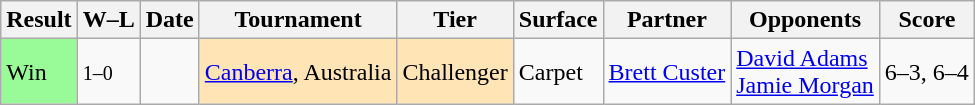<table class="sortable wikitable">
<tr>
<th>Result</th>
<th class="unsortable">W–L</th>
<th>Date</th>
<th>Tournament</th>
<th>Tier</th>
<th>Surface</th>
<th>Partner</th>
<th>Opponents</th>
<th class="unsortable">Score</th>
</tr>
<tr>
<td style="background:#98fb98;">Win</td>
<td><small>1–0</small></td>
<td></td>
<td style="background:moccasin;"><a href='#'>Canberra</a>, Australia</td>
<td style="background:moccasin;">Challenger</td>
<td>Carpet</td>
<td> <a href='#'>Brett Custer</a></td>
<td> <a href='#'>David Adams</a> <br>  <a href='#'>Jamie Morgan</a></td>
<td>6–3, 6–4</td>
</tr>
</table>
